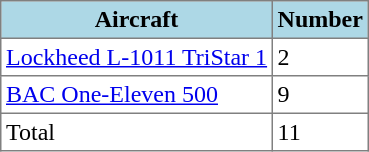<table class="toccolours" border="1" cellpadding="3" style="border-collapse:collapse">
<tr bgcolor=lightblue>
<th>Aircraft</th>
<th>Number</th>
</tr>
<tr>
<td><a href='#'>Lockheed L-1011 TriStar 1</a></td>
<td>2</td>
</tr>
<tr>
<td><a href='#'>BAC One-Eleven 500</a></td>
<td>9</td>
</tr>
<tr>
<td>Total</td>
<td>11</td>
</tr>
</table>
